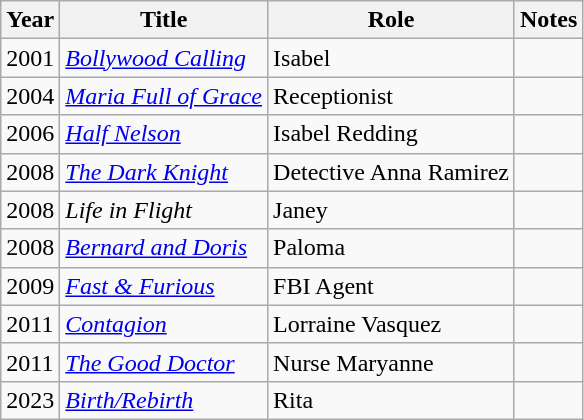<table class="wikitable sortable">
<tr>
<th>Year</th>
<th>Title</th>
<th>Role</th>
<th class="unsortable">Notes</th>
</tr>
<tr>
<td>2001</td>
<td><em><a href='#'>Bollywood Calling</a></em></td>
<td>Isabel</td>
<td></td>
</tr>
<tr>
<td>2004</td>
<td><em><a href='#'>Maria Full of Grace</a></em></td>
<td>Receptionist</td>
<td></td>
</tr>
<tr>
<td>2006</td>
<td><em><a href='#'>Half Nelson</a></em></td>
<td>Isabel Redding</td>
<td></td>
</tr>
<tr>
<td>2008</td>
<td><em><a href='#'>The Dark Knight</a></em></td>
<td>Detective Anna Ramirez</td>
<td></td>
</tr>
<tr>
<td>2008</td>
<td><em>Life in Flight</em></td>
<td>Janey</td>
<td></td>
</tr>
<tr>
<td>2008</td>
<td><em><a href='#'>Bernard and Doris</a></em></td>
<td>Paloma</td>
<td></td>
</tr>
<tr>
<td>2009</td>
<td><em><a href='#'>Fast & Furious</a></em></td>
<td>FBI Agent</td>
<td></td>
</tr>
<tr>
<td>2011</td>
<td><em><a href='#'>Contagion</a></em></td>
<td>Lorraine Vasquez</td>
<td></td>
</tr>
<tr>
<td>2011</td>
<td><em><a href='#'>The Good Doctor</a></em></td>
<td>Nurse Maryanne</td>
<td></td>
</tr>
<tr>
<td>2023</td>
<td><em><a href='#'>Birth/Rebirth</a></td>
<td>Rita</td>
<td></td>
</tr>
</table>
